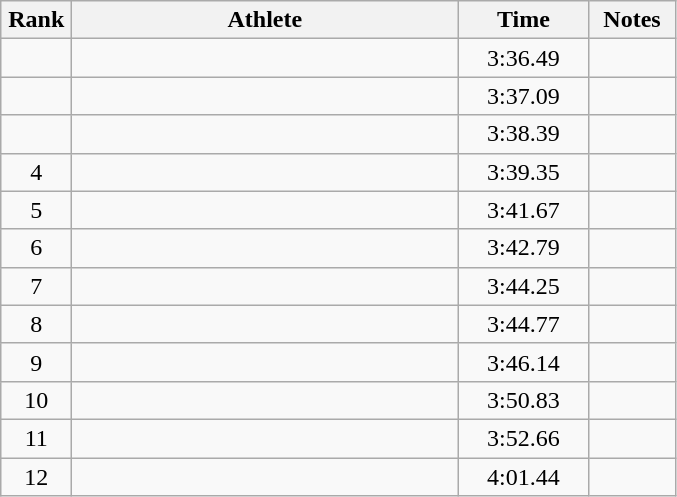<table class="wikitable" style="text-align:center">
<tr>
<th width=40>Rank</th>
<th width=250>Athlete</th>
<th width=80>Time</th>
<th width=50>Notes</th>
</tr>
<tr>
<td></td>
<td align=left></td>
<td>3:36.49</td>
<td></td>
</tr>
<tr>
<td></td>
<td align=left></td>
<td>3:37.09</td>
<td></td>
</tr>
<tr>
<td></td>
<td align=left></td>
<td>3:38.39</td>
<td></td>
</tr>
<tr>
<td>4</td>
<td align=left></td>
<td>3:39.35</td>
<td></td>
</tr>
<tr>
<td>5</td>
<td align=left></td>
<td>3:41.67</td>
<td></td>
</tr>
<tr>
<td>6</td>
<td align=left></td>
<td>3:42.79</td>
<td></td>
</tr>
<tr>
<td>7</td>
<td align=left></td>
<td>3:44.25</td>
<td></td>
</tr>
<tr>
<td>8</td>
<td align=left></td>
<td>3:44.77</td>
<td></td>
</tr>
<tr>
<td>9</td>
<td align=left></td>
<td>3:46.14</td>
<td></td>
</tr>
<tr>
<td>10</td>
<td align=left></td>
<td>3:50.83</td>
<td></td>
</tr>
<tr>
<td>11</td>
<td align=left></td>
<td>3:52.66</td>
<td></td>
</tr>
<tr>
<td>12</td>
<td align=left></td>
<td>4:01.44</td>
<td></td>
</tr>
</table>
